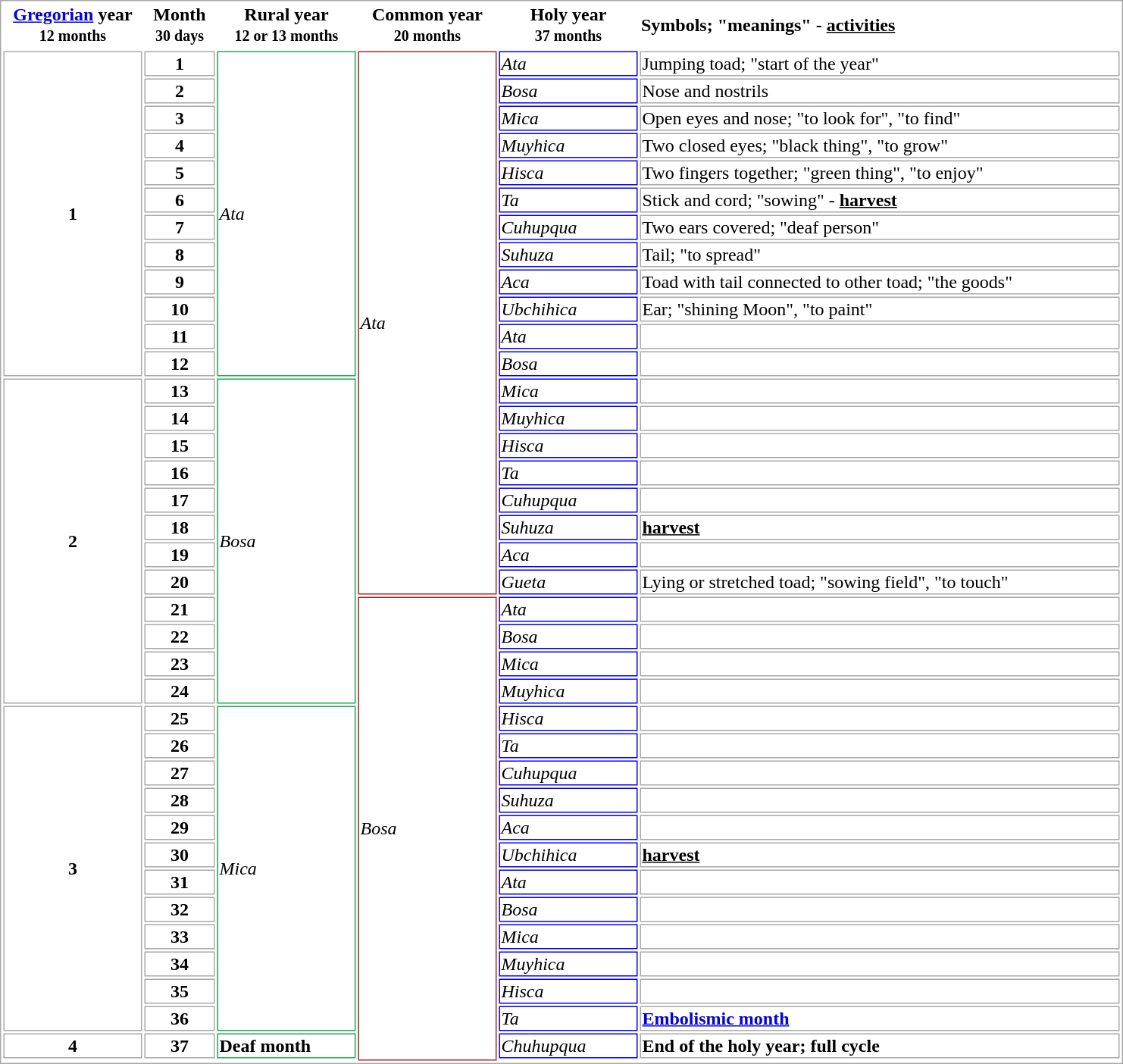<table style="border-spacing: 2px; border: 1px solid darkgray;">
<tr>
<th style="width: 120px; text-align: center;"><a href='#'>Gregorian</a> year<br><small>12 months</small></th>
<th style="width: 60px; text-align: center;">Month<br><small>30 days</small></th>
<th style="width: 120px; text-align: center;">Rural year<br><small>12 or 13 months</small></th>
<th style="width: 120px; text-align: center;">Common year<br><small>20 months</small></th>
<th style="width: 120px; text-align: center;">Holy year<br><small>37 months</small></th>
<th style="width: 420px; text-align: left;">Symbols; "meanings" - <u>activities</u></th>
</tr>
<tr>
</tr>
<tr style="text-align: center;">
<td style="border: 1px solid darkgray; text-align: center;" rowspan=12 valign=center><strong>1</strong></td>
<td style="border: 1px solid darkgray; text-align: center;"><strong>1</strong></td>
<td style="border: 1px solid #22AA55; text-align: left;" rowspan=12 valign=center><em>Ata</em></td>
<td style="border: 1px solid brown; text-align: left;"   rowspan=20 valign=center><em>Ata</em></td>
<td style="border: 1px solid blue; text-align: left;"><em>Ata</em></td>
<td style="border: 1px solid darkgray; text-align: left;">Jumping toad; "start of the year"</td>
</tr>
<tr>
<td style="border: 1px solid darkgray; text-align: center;"><strong>2</strong></td>
<td style="border: 1px solid blue; text-align: left;"><em>Bosa</em></td>
<td style="border: 1px solid darkgray; text-align: left;">Nose and nostrils</td>
</tr>
<tr>
<td style="border: 1px solid darkgray; text-align: center;"><strong>3</strong></td>
<td style="border: 1px solid blue; text-align: left;"><em>Mica</em></td>
<td style="border: 1px solid darkgray; text-align: left;">Open eyes and nose; "to look for", "to find"</td>
</tr>
<tr>
<td style="border: 1px solid darkgray; text-align: center;"><strong>4</strong></td>
<td style="border: 1px solid blue; text-align: left;"><em>Muyhica</em></td>
<td style="border: 1px solid darkgray; text-align: left;">Two closed eyes; "black thing", "to grow"</td>
</tr>
<tr>
<td style="border: 1px solid darkgray; text-align: center;"><strong>5</strong></td>
<td style="border: 1px solid blue; text-align: left;"><em>Hisca</em></td>
<td style="border: 1px solid darkgray; text-align: left;">Two fingers together; "green thing", "to enjoy"</td>
</tr>
<tr>
<td style="border: 1px solid darkgray; text-align: center;"><strong>6</strong></td>
<td style="border: 1px solid blue; text-align: left;"><em>Ta</em></td>
<td style="border: 1px solid darkgray; text-align: left;">Stick and cord; "sowing" - <u><strong>harvest</strong></u></td>
</tr>
<tr>
<td style="border: 1px solid darkgray; text-align: center;"><strong>7</strong></td>
<td style="border: 1px solid blue; text-align: left;"><em>Cuhupqua</em></td>
<td style="border: 1px solid darkgray; text-align: left;">Two ears covered; "deaf person"</td>
</tr>
<tr>
<td style="border: 1px solid darkgray; text-align: center;"><strong>8</strong></td>
<td style="border: 1px solid blue; text-align: left;"><em>Suhuza</em></td>
<td style="border: 1px solid darkgray; text-align: left;">Tail; "to spread"</td>
</tr>
<tr>
<td style="border: 1px solid darkgray; text-align: center;"><strong>9</strong></td>
<td style="border: 1px solid blue; text-align: left;"><em>Aca</em></td>
<td style="border: 1px solid darkgray; text-align: left;">Toad with tail connected to other toad; "the goods"</td>
</tr>
<tr>
<td style="border: 1px solid darkgray; text-align: center;"><strong>10</strong></td>
<td style="border: 1px solid blue; text-align: left;"><em>Ubchihica</em></td>
<td style="border: 1px solid darkgray; text-align: left;">Ear; "shining Moon", "to paint"</td>
</tr>
<tr>
<td style="border: 1px solid darkgray; text-align: center;"><strong>11</strong></td>
<td style="border: 1px solid blue; text-align: left;"><em>Ata</em></td>
<td style="border: 1px solid darkgray; text-align: left;"></td>
</tr>
<tr>
<td style="border: 1px solid darkgray; text-align: center;"><strong>12</strong></td>
<td style="border: 1px solid blue; text-align: left;"><em>Bosa</em></td>
<td style="border: 1px solid darkgray; text-align: left;"></td>
</tr>
<tr>
<td style="border: 1px solid darkgray; text-align: center;" rowspan=12 valign=center><strong>2</strong></td>
<td style="border: 1px solid darkgray; text-align: center;"><strong>13</strong></td>
<td style="border: 1px solid #22AA55; text-align: left;" rowspan=12 valign=center><em>Bosa</em></td>
<td style="border: 1px solid blue; text-align: left;"><em>Mica</em></td>
<td style="border: 1px solid darkgray; text-align: left;"></td>
</tr>
<tr>
<td style="border: 1px solid darkgray; text-align: center;"><strong>14</strong></td>
<td style="border: 1px solid blue; text-align: left;"><em>Muyhica</em></td>
<td style="border: 1px solid darkgray; text-align: left;"></td>
</tr>
<tr>
<td style="border: 1px solid darkgray; text-align: center;"><strong>15</strong></td>
<td style="border: 1px solid blue; text-align: left;"><em>Hisca</em></td>
<td style="border: 1px solid darkgray; text-align: left;"></td>
</tr>
<tr>
<td style="border: 1px solid darkgray; text-align: center;"><strong>16</strong></td>
<td style="border: 1px solid blue; text-align: left;"><em>Ta</em></td>
<td style="border: 1px solid darkgray; text-align: left;"></td>
</tr>
<tr>
<td style="border: 1px solid darkgray; text-align: center;"><strong>17</strong></td>
<td style="border: 1px solid blue; text-align: left;"><em>Cuhupqua</em></td>
<td style="border: 1px solid darkgray; text-align: left;"></td>
</tr>
<tr>
<td style="border: 1px solid darkgray; text-align: center;"><strong>18</strong></td>
<td style="border: 1px solid blue; text-align: left;"><em>Suhuza</em></td>
<td style="border: 1px solid darkgray; text-align: left;"><u><strong>harvest</strong></u></td>
</tr>
<tr>
<td style="border: 1px solid darkgray; text-align: center;"><strong>19</strong></td>
<td style="border: 1px solid blue; text-align: left;"><em>Aca</em></td>
<td style="border: 1px solid darkgray; text-align: left;"></td>
</tr>
<tr>
<td style="border: 1px solid darkgray; text-align: center;"><strong>20</strong></td>
<td style="border: 1px solid blue; text-align: left;"><em>Gueta</em></td>
<td style="border: 1px solid darkgray; text-align: left;">Lying or stretched toad; "sowing field", "to touch"</td>
</tr>
<tr>
<td style="border: 1px solid darkgray; text-align: center;"><strong>21</strong></td>
<td style="border: 1px solid brown; text-align: left;"   rowspan=20 valign=center><em>Bosa</em></td>
<td style="border: 1px solid blue; text-align: left;"><em>Ata</em></td>
<td style="border: 1px solid darkgray; text-align: left;"></td>
</tr>
<tr>
<td style="border: 1px solid darkgray; text-align: center;"><strong>22</strong></td>
<td style="border: 1px solid blue; text-align: left;"><em>Bosa</em></td>
<td style="border: 1px solid darkgray; text-align: left;"></td>
</tr>
<tr>
<td style="border: 1px solid darkgray; text-align: center;"><strong>23</strong></td>
<td style="border: 1px solid blue; text-align: left;"><em>Mica</em></td>
<td style="border: 1px solid darkgray; text-align: left;"></td>
</tr>
<tr>
<td style="border: 1px solid darkgray; text-align: center;"><strong>24</strong></td>
<td style="border: 1px solid blue; text-align: left;"><em>Muyhica</em></td>
<td style="border: 1px solid darkgray; text-align: left;"></td>
</tr>
<tr>
<td style="border: 1px solid darkgray; text-align: center;" rowspan=12 valign=center><strong>3</strong></td>
<td style="border: 1px solid darkgray; text-align: center;"><strong>25</strong></td>
<td style="border: 1px solid #22AA55; text-align: left;" rowspan=12 valign=center><em>Mica</em></td>
<td style="border: 1px solid blue; text-align: left;"><em>Hisca</em></td>
<td style="border: 1px solid darkgray; text-align: left;"></td>
</tr>
<tr>
<td style="border: 1px solid darkgray; text-align: center;"><strong>26</strong></td>
<td style="border: 1px solid blue; text-align: left;"><em>Ta</em></td>
<td style="border: 1px solid darkgray; text-align: left;"></td>
</tr>
<tr>
<td style="border: 1px solid darkgray; text-align: center;"><strong>27</strong></td>
<td style="border: 1px solid blue; text-align: left;"><em>Cuhupqua</em></td>
<td style="border: 1px solid darkgray; text-align: left;"></td>
</tr>
<tr>
<td style="border: 1px solid darkgray; text-align: center;"><strong>28</strong></td>
<td style="border: 1px solid blue; text-align: left;"><em>Suhuza</em></td>
<td style="border: 1px solid darkgray; text-align: left;"></td>
</tr>
<tr>
<td style="border: 1px solid darkgray; text-align: center;"><strong>29</strong></td>
<td style="border: 1px solid blue; text-align: left;"><em>Aca</em></td>
<td style="border: 1px solid darkgray; text-align: left;"></td>
</tr>
<tr>
<td style="border: 1px solid darkgray; text-align: center;"><strong>30</strong></td>
<td style="border: 1px solid blue; text-align: left;"><em>Ubchihica</em></td>
<td style="border: 1px solid darkgray; text-align: left;"><u><strong>harvest</strong></u></td>
</tr>
<tr>
<td style="border: 1px solid darkgray; text-align: center;"><strong>31</strong></td>
<td style="border: 1px solid blue; text-align: left;"><em>Ata</em></td>
<td style="border: 1px solid darkgray; text-align: left;"></td>
</tr>
<tr>
<td style="border: 1px solid darkgray; text-align: center;"><strong>32</strong></td>
<td style="border: 1px solid blue; text-align: left;"><em>Bosa</em></td>
<td style="border: 1px solid darkgray; text-align: left;"></td>
</tr>
<tr>
<td style="border: 1px solid darkgray; text-align: center;"><strong>33</strong></td>
<td style="border: 1px solid blue; text-align: left;"><em>Mica</em></td>
<td style="border: 1px solid darkgray; text-align: left;"></td>
</tr>
<tr>
<td style="border: 1px solid darkgray; text-align: center;"><strong>34</strong></td>
<td style="border: 1px solid blue; text-align: left;"><em>Muyhica</em></td>
<td style="border: 1px solid darkgray; text-align: left;"></td>
</tr>
<tr>
<td style="border: 1px solid darkgray; text-align: center;"><strong>35</strong></td>
<td style="border: 1px solid blue; text-align: left;"><em>Hisca</em></td>
<td style="border: 1px solid darkgray; text-align: left;"></td>
</tr>
<tr>
<td style="border: 1px solid darkgray; text-align: center;"><strong>36</strong></td>
<td style="border: 1px solid blue; text-align: left;"><em>Ta</em></td>
<td style="border: 1px solid darkgray; text-align: left;"><strong><a href='#'>Embolismic month</a></strong></td>
</tr>
<tr>
<td style="border: 1px solid darkgray; text-align: center;" valign=center><strong>4</strong></td>
<td style="border: 1px solid darkgray; text-align: center;"><strong>37</strong></td>
<td style="border: 1px solid #22AA55; text-align: left;" valign=center><strong>Deaf month</strong></td>
<td style="border: 1px solid blue; text-align: left;"><em>Chuhupqua</em></td>
<td style="border: 1px solid darkgray; text-align: left;"><strong>End of the holy year; full cycle</strong></td>
</tr>
<tr>
</tr>
</table>
